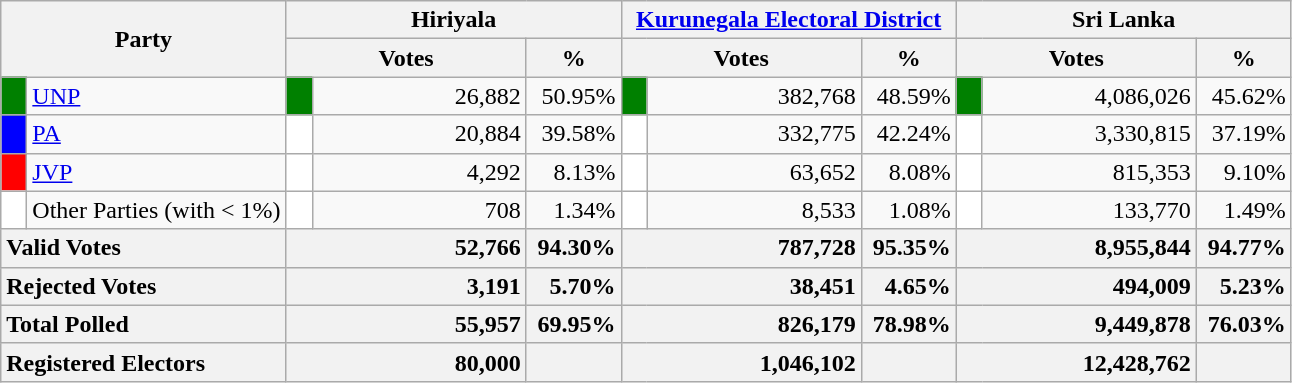<table class="wikitable">
<tr>
<th colspan="2" width="144px"rowspan="2">Party</th>
<th colspan="3" width="216px">Hiriyala</th>
<th colspan="3" width="216px"><a href='#'>Kurunegala Electoral District</a></th>
<th colspan="3" width="216px">Sri Lanka</th>
</tr>
<tr>
<th colspan="2" width="144px">Votes</th>
<th>%</th>
<th colspan="2" width="144px">Votes</th>
<th>%</th>
<th colspan="2" width="144px">Votes</th>
<th>%</th>
</tr>
<tr>
<td style="background-color:green;" width="10px"></td>
<td style="text-align:left;"><a href='#'>UNP</a></td>
<td style="background-color:green;" width="10px"></td>
<td style="text-align:right;">26,882</td>
<td style="text-align:right;">50.95%</td>
<td style="background-color:green;" width="10px"></td>
<td style="text-align:right;">382,768</td>
<td style="text-align:right;">48.59%</td>
<td style="background-color:green;" width="10px"></td>
<td style="text-align:right;">4,086,026</td>
<td style="text-align:right;">45.62%</td>
</tr>
<tr>
<td style="background-color:blue;" width="10px"></td>
<td style="text-align:left;"><a href='#'>PA</a></td>
<td style="background-color:white;" width="10px"></td>
<td style="text-align:right;">20,884</td>
<td style="text-align:right;">39.58%</td>
<td style="background-color:white;" width="10px"></td>
<td style="text-align:right;">332,775</td>
<td style="text-align:right;">42.24%</td>
<td style="background-color:white;" width="10px"></td>
<td style="text-align:right;">3,330,815</td>
<td style="text-align:right;">37.19%</td>
</tr>
<tr>
<td style="background-color:red;" width="10px"></td>
<td style="text-align:left;"><a href='#'>JVP</a></td>
<td style="background-color:white;" width="10px"></td>
<td style="text-align:right;">4,292</td>
<td style="text-align:right;">8.13%</td>
<td style="background-color:white;" width="10px"></td>
<td style="text-align:right;">63,652</td>
<td style="text-align:right;">8.08%</td>
<td style="background-color:white;" width="10px"></td>
<td style="text-align:right;">815,353</td>
<td style="text-align:right;">9.10%</td>
</tr>
<tr>
<td style="background-color:white;" width="10px"></td>
<td style="text-align:left;">Other Parties (with < 1%)</td>
<td style="background-color:white;" width="10px"></td>
<td style="text-align:right;">708</td>
<td style="text-align:right;">1.34%</td>
<td style="background-color:white;" width="10px"></td>
<td style="text-align:right;">8,533</td>
<td style="text-align:right;">1.08%</td>
<td style="background-color:white;" width="10px"></td>
<td style="text-align:right;">133,770</td>
<td style="text-align:right;">1.49%</td>
</tr>
<tr>
<th colspan="2" width="144px"style="text-align:left;">Valid Votes</th>
<th style="text-align:right;"colspan="2" width="144px">52,766</th>
<th style="text-align:right;">94.30%</th>
<th style="text-align:right;"colspan="2" width="144px">787,728</th>
<th style="text-align:right;">95.35%</th>
<th style="text-align:right;"colspan="2" width="144px">8,955,844</th>
<th style="text-align:right;">94.77%</th>
</tr>
<tr>
<th colspan="2" width="144px"style="text-align:left;">Rejected Votes</th>
<th style="text-align:right;"colspan="2" width="144px">3,191</th>
<th style="text-align:right;">5.70%</th>
<th style="text-align:right;"colspan="2" width="144px">38,451</th>
<th style="text-align:right;">4.65%</th>
<th style="text-align:right;"colspan="2" width="144px">494,009</th>
<th style="text-align:right;">5.23%</th>
</tr>
<tr>
<th colspan="2" width="144px"style="text-align:left;">Total Polled</th>
<th style="text-align:right;"colspan="2" width="144px">55,957</th>
<th style="text-align:right;">69.95%</th>
<th style="text-align:right;"colspan="2" width="144px">826,179</th>
<th style="text-align:right;">78.98%</th>
<th style="text-align:right;"colspan="2" width="144px">9,449,878</th>
<th style="text-align:right;">76.03%</th>
</tr>
<tr>
<th colspan="2" width="144px"style="text-align:left;">Registered Electors</th>
<th style="text-align:right;"colspan="2" width="144px">80,000</th>
<th></th>
<th style="text-align:right;"colspan="2" width="144px">1,046,102</th>
<th></th>
<th style="text-align:right;"colspan="2" width="144px">12,428,762</th>
<th></th>
</tr>
</table>
